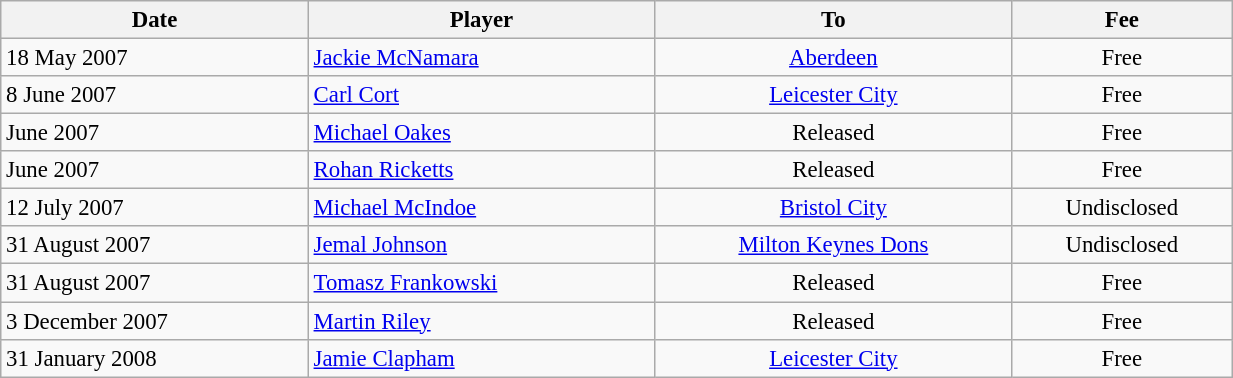<table class="wikitable" style="text-align:center; font-size:95%;width:65%; text-align:left">
<tr>
<th><strong>Date</strong></th>
<th><strong>Player</strong></th>
<th><strong>To</strong></th>
<th><strong>Fee</strong></th>
</tr>
<tr --->
<td>18 May 2007</td>
<td> <a href='#'>Jackie McNamara</a></td>
<td align="center"> <a href='#'>Aberdeen</a></td>
<td align="center">Free</td>
</tr>
<tr --->
<td>8 June 2007</td>
<td> <a href='#'>Carl Cort</a></td>
<td align="center"><a href='#'>Leicester City</a></td>
<td align="center">Free</td>
</tr>
<tr --->
<td>June 2007</td>
<td> <a href='#'>Michael Oakes</a></td>
<td align="center">Released</td>
<td align="center">Free</td>
</tr>
<tr --->
<td>June 2007</td>
<td> <a href='#'>Rohan Ricketts</a></td>
<td align="center">Released</td>
<td align="center">Free</td>
</tr>
<tr --->
<td>12 July 2007</td>
<td> <a href='#'>Michael McIndoe</a></td>
<td align="center"><a href='#'>Bristol City</a></td>
<td align="center">Undisclosed</td>
</tr>
<tr --->
<td>31 August 2007</td>
<td> <a href='#'>Jemal Johnson</a></td>
<td align="center"><a href='#'>Milton Keynes Dons</a></td>
<td align="center">Undisclosed</td>
</tr>
<tr --->
<td>31 August 2007</td>
<td> <a href='#'>Tomasz Frankowski</a></td>
<td align="center">Released</td>
<td align="center">Free</td>
</tr>
<tr --->
<td>3 December 2007</td>
<td> <a href='#'>Martin Riley</a></td>
<td align="center">Released</td>
<td align="center">Free</td>
</tr>
<tr --->
<td>31 January 2008</td>
<td> <a href='#'>Jamie Clapham</a></td>
<td align="center"><a href='#'>Leicester City</a></td>
<td align="center">Free</td>
</tr>
</table>
